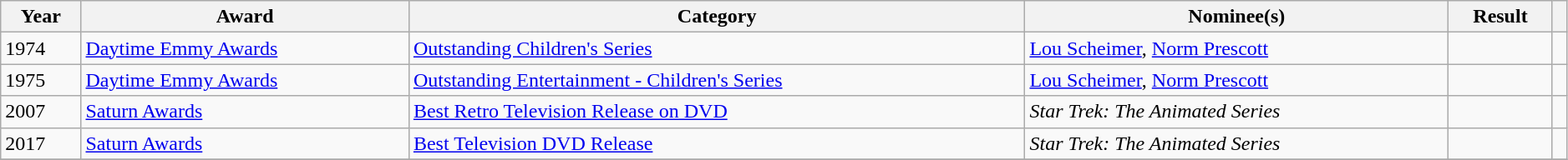<table class="wikitable sortable" style="width:99%">
<tr>
<th scope="col">Year</th>
<th scope="col">Award</th>
<th scope="col">Category</th>
<th scope="col">Nominee(s)</th>
<th scope="col">Result</th>
<th scope="col" class="unsortable"></th>
</tr>
<tr>
<td>1974</td>
<td><a href='#'>Daytime Emmy Awards</a></td>
<td><a href='#'>Outstanding Children's Series</a></td>
<td><a href='#'>Lou Scheimer</a>, <a href='#'>Norm Prescott</a></td>
<td></td>
<td></td>
</tr>
<tr>
<td>1975</td>
<td><a href='#'>Daytime Emmy Awards</a></td>
<td><a href='#'>Outstanding Entertainment - Children's Series</a></td>
<td><a href='#'>Lou Scheimer</a>, <a href='#'>Norm Prescott</a></td>
<td></td>
<td></td>
</tr>
<tr>
<td>2007</td>
<td><a href='#'>Saturn Awards</a></td>
<td><a href='#'>Best Retro Television Release on DVD</a></td>
<td><em>Star Trek: The Animated Series</em></td>
<td></td>
<td></td>
</tr>
<tr>
<td>2017</td>
<td><a href='#'>Saturn Awards</a></td>
<td><a href='#'>Best Television DVD Release</a></td>
<td><em>Star Trek: The Animated Series</em></td>
<td></td>
<td></td>
</tr>
<tr>
</tr>
</table>
